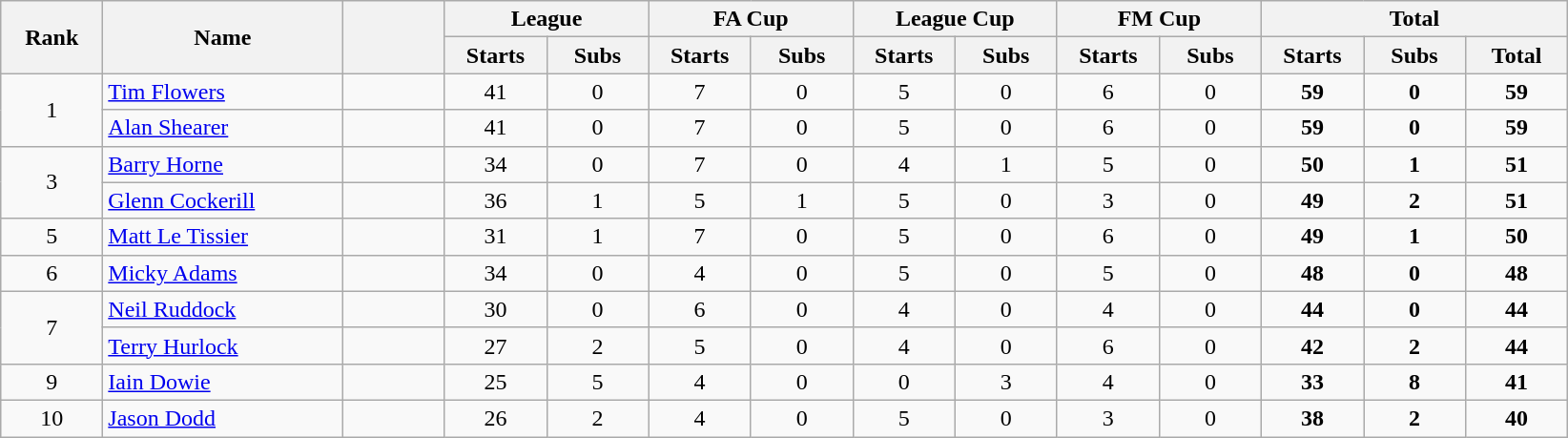<table class="wikitable plainrowheaders" style="text-align:center;">
<tr>
<th scope="col" rowspan="2" style="width:4em;">Rank</th>
<th scope="col" rowspan="2" style="width:10em;">Name</th>
<th scope="col" rowspan="2" style="width:4em;"></th>
<th scope="col" colspan="2">League</th>
<th scope="col" colspan="2">FA Cup</th>
<th scope="col" colspan="2">League Cup</th>
<th scope="col" colspan="2">FM Cup</th>
<th scope="col" colspan="3">Total</th>
</tr>
<tr>
<th scope="col" style="width:4em;">Starts</th>
<th scope="col" style="width:4em;">Subs</th>
<th scope="col" style="width:4em;">Starts</th>
<th scope="col" style="width:4em;">Subs</th>
<th scope="col" style="width:4em;">Starts</th>
<th scope="col" style="width:4em;">Subs</th>
<th scope="col" style="width:4em;">Starts</th>
<th scope="col" style="width:4em;">Subs</th>
<th scope="col" style="width:4em;">Starts</th>
<th scope="col" style="width:4em;">Subs</th>
<th scope="col" style="width:4em;">Total</th>
</tr>
<tr>
<td rowspan="2">1</td>
<td align="left"><a href='#'>Tim Flowers</a></td>
<td></td>
<td>41</td>
<td>0</td>
<td>7</td>
<td>0</td>
<td>5</td>
<td>0</td>
<td>6</td>
<td>0</td>
<td><strong>59</strong></td>
<td><strong>0</strong></td>
<td><strong>59</strong></td>
</tr>
<tr>
<td align="left"><a href='#'>Alan Shearer</a></td>
<td></td>
<td>41</td>
<td>0</td>
<td>7</td>
<td>0</td>
<td>5</td>
<td>0</td>
<td>6</td>
<td>0</td>
<td><strong>59</strong></td>
<td><strong>0</strong></td>
<td><strong>59</strong></td>
</tr>
<tr>
<td rowspan="2">3</td>
<td align="left"><a href='#'>Barry Horne</a></td>
<td></td>
<td>34</td>
<td>0</td>
<td>7</td>
<td>0</td>
<td>4</td>
<td>1</td>
<td>5</td>
<td>0</td>
<td><strong>50</strong></td>
<td><strong>1</strong></td>
<td><strong>51</strong></td>
</tr>
<tr>
<td align="left"><a href='#'>Glenn Cockerill</a></td>
<td></td>
<td>36</td>
<td>1</td>
<td>5</td>
<td>1</td>
<td>5</td>
<td>0</td>
<td>3</td>
<td>0</td>
<td><strong>49</strong></td>
<td><strong>2</strong></td>
<td><strong>51</strong></td>
</tr>
<tr>
<td>5</td>
<td align="left"><a href='#'>Matt Le Tissier</a></td>
<td></td>
<td>31</td>
<td>1</td>
<td>7</td>
<td>0</td>
<td>5</td>
<td>0</td>
<td>6</td>
<td>0</td>
<td><strong>49</strong></td>
<td><strong>1</strong></td>
<td><strong>50</strong></td>
</tr>
<tr>
<td>6</td>
<td align="left"><a href='#'>Micky Adams</a></td>
<td></td>
<td>34</td>
<td>0</td>
<td>4</td>
<td>0</td>
<td>5</td>
<td>0</td>
<td>5</td>
<td>0</td>
<td><strong>48</strong></td>
<td><strong>0</strong></td>
<td><strong>48</strong></td>
</tr>
<tr>
<td rowspan="2">7</td>
<td align="left"><a href='#'>Neil Ruddock</a></td>
<td></td>
<td>30</td>
<td>0</td>
<td>6</td>
<td>0</td>
<td>4</td>
<td>0</td>
<td>4</td>
<td>0</td>
<td><strong>44</strong></td>
<td><strong>0</strong></td>
<td><strong>44</strong></td>
</tr>
<tr>
<td align="left"><a href='#'>Terry Hurlock</a></td>
<td></td>
<td>27</td>
<td>2</td>
<td>5</td>
<td>0</td>
<td>4</td>
<td>0</td>
<td>6</td>
<td>0</td>
<td><strong>42</strong></td>
<td><strong>2</strong></td>
<td><strong>44</strong></td>
</tr>
<tr>
<td>9</td>
<td align="left"><a href='#'>Iain Dowie</a></td>
<td></td>
<td>25</td>
<td>5</td>
<td>4</td>
<td>0</td>
<td>0</td>
<td>3</td>
<td>4</td>
<td>0</td>
<td><strong>33</strong></td>
<td><strong>8</strong></td>
<td><strong>41</strong></td>
</tr>
<tr>
<td>10</td>
<td align="left"><a href='#'>Jason Dodd</a></td>
<td></td>
<td>26</td>
<td>2</td>
<td>4</td>
<td>0</td>
<td>5</td>
<td>0</td>
<td>3</td>
<td>0</td>
<td><strong>38</strong></td>
<td><strong>2</strong></td>
<td><strong>40</strong></td>
</tr>
</table>
